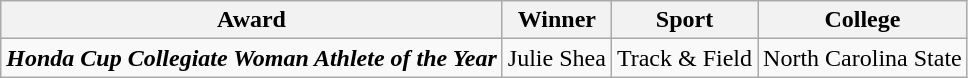<table class="wikitable">
<tr>
<th>Award</th>
<th>Winner</th>
<th>Sport</th>
<th>College</th>
</tr>
<tr>
<td><strong><em>Honda Cup<strong> Collegiate Woman Athlete of the Year<em></td>
<td>Julie Shea</td>
<td>Track & Field</td>
<td>North Carolina State</td>
</tr>
</table>
